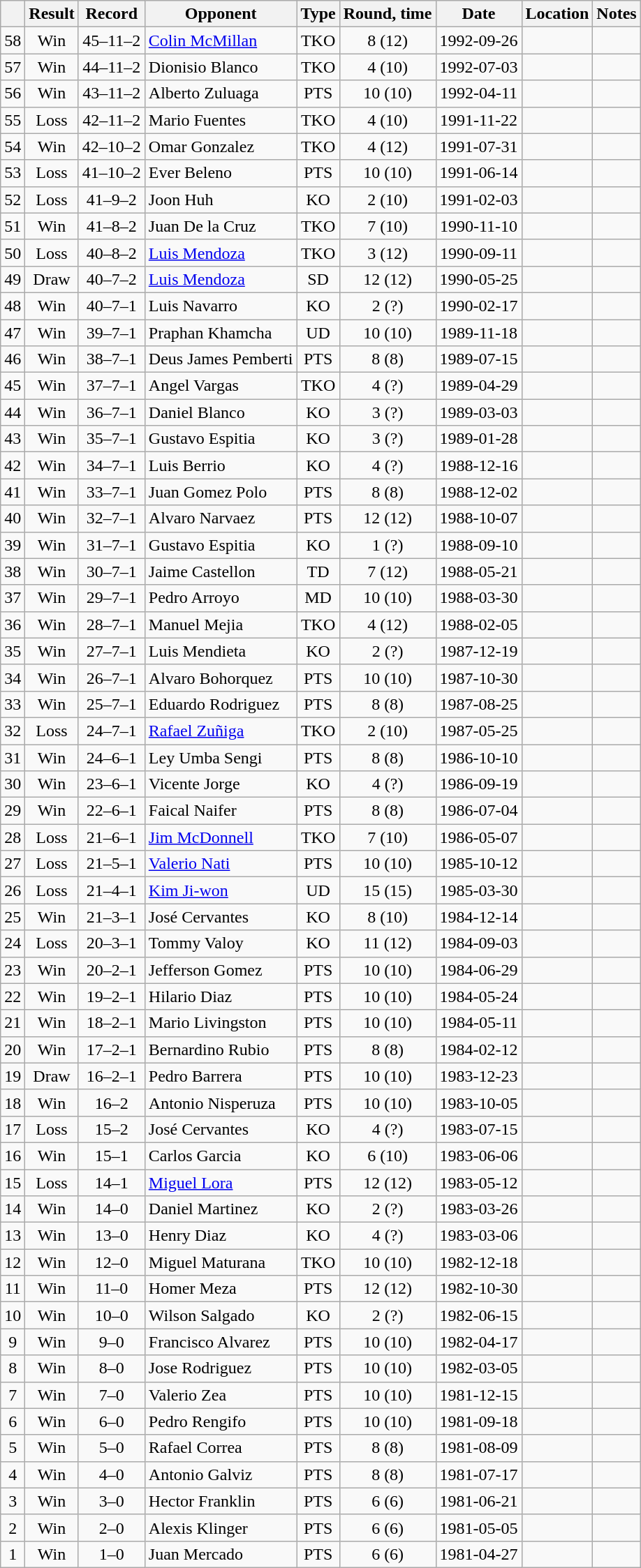<table class=wikitable style=text-align:center>
<tr>
<th></th>
<th>Result</th>
<th>Record</th>
<th>Opponent</th>
<th>Type</th>
<th>Round, time</th>
<th>Date</th>
<th>Location</th>
<th>Notes</th>
</tr>
<tr>
<td>58</td>
<td>Win</td>
<td>45–11–2</td>
<td align=left><a href='#'>Colin McMillan</a></td>
<td>TKO</td>
<td>8 (12)</td>
<td>1992-09-26</td>
<td align=left></td>
<td align=left></td>
</tr>
<tr>
<td>57</td>
<td>Win</td>
<td>44–11–2</td>
<td align=left>Dionisio Blanco</td>
<td>TKO</td>
<td>4 (10)</td>
<td>1992-07-03</td>
<td align=left></td>
<td align=left></td>
</tr>
<tr>
<td>56</td>
<td>Win</td>
<td>43–11–2</td>
<td align=left>Alberto Zuluaga</td>
<td>PTS</td>
<td>10 (10)</td>
<td>1992-04-11</td>
<td align=left></td>
<td align=left></td>
</tr>
<tr>
<td>55</td>
<td>Loss</td>
<td>42–11–2</td>
<td align=left>Mario Fuentes</td>
<td>TKO</td>
<td>4 (10)</td>
<td>1991-11-22</td>
<td align=left></td>
<td align=left></td>
</tr>
<tr>
<td>54</td>
<td>Win</td>
<td>42–10–2</td>
<td align=left>Omar Gonzalez</td>
<td>TKO</td>
<td>4 (12)</td>
<td>1991-07-31</td>
<td align=left></td>
<td align=left></td>
</tr>
<tr>
<td>53</td>
<td>Loss</td>
<td>41–10–2</td>
<td align=left>Ever Beleno</td>
<td>PTS</td>
<td>10 (10)</td>
<td>1991-06-14</td>
<td align=left></td>
<td align=left></td>
</tr>
<tr>
<td>52</td>
<td>Loss</td>
<td>41–9–2</td>
<td align=left>Joon Huh</td>
<td>KO</td>
<td>2 (10)</td>
<td>1991-02-03</td>
<td align=left></td>
<td align=left></td>
</tr>
<tr>
<td>51</td>
<td>Win</td>
<td>41–8–2</td>
<td align=left>Juan De la Cruz</td>
<td>TKO</td>
<td>7 (10)</td>
<td>1990-11-10</td>
<td align=left></td>
<td align=left></td>
</tr>
<tr>
<td>50</td>
<td>Loss</td>
<td>40–8–2</td>
<td align=left><a href='#'>Luis Mendoza</a></td>
<td>TKO</td>
<td>3 (12)</td>
<td>1990-09-11</td>
<td align=left></td>
<td align=left></td>
</tr>
<tr>
<td>49</td>
<td>Draw</td>
<td>40–7–2</td>
<td align=left><a href='#'>Luis Mendoza</a></td>
<td>SD</td>
<td>12 (12)</td>
<td>1990-05-25</td>
<td align=left></td>
<td align=left></td>
</tr>
<tr>
<td>48</td>
<td>Win</td>
<td>40–7–1</td>
<td align=left>Luis Navarro</td>
<td>KO</td>
<td>2 (?)</td>
<td>1990-02-17</td>
<td align=left></td>
<td align=left></td>
</tr>
<tr>
<td>47</td>
<td>Win</td>
<td>39–7–1</td>
<td align=left>Praphan Khamcha</td>
<td>UD</td>
<td>10 (10)</td>
<td>1989-11-18</td>
<td align=left></td>
<td align=left></td>
</tr>
<tr>
<td>46</td>
<td>Win</td>
<td>38–7–1</td>
<td align=left>Deus James Pemberti</td>
<td>PTS</td>
<td>8 (8)</td>
<td>1989-07-15</td>
<td align=left></td>
<td align=left></td>
</tr>
<tr>
<td>45</td>
<td>Win</td>
<td>37–7–1</td>
<td align=left>Angel Vargas</td>
<td>TKO</td>
<td>4 (?)</td>
<td>1989-04-29</td>
<td align=left></td>
<td align=left></td>
</tr>
<tr>
<td>44</td>
<td>Win</td>
<td>36–7–1</td>
<td align=left>Daniel Blanco</td>
<td>KO</td>
<td>3 (?)</td>
<td>1989-03-03</td>
<td align=left></td>
<td align=left></td>
</tr>
<tr>
<td>43</td>
<td>Win</td>
<td>35–7–1</td>
<td align=left>Gustavo Espitia</td>
<td>KO</td>
<td>3 (?)</td>
<td>1989-01-28</td>
<td align=left></td>
<td align=left></td>
</tr>
<tr>
<td>42</td>
<td>Win</td>
<td>34–7–1</td>
<td align=left>Luis Berrio</td>
<td>KO</td>
<td>4 (?)</td>
<td>1988-12-16</td>
<td align=left></td>
<td align=left></td>
</tr>
<tr>
<td>41</td>
<td>Win</td>
<td>33–7–1</td>
<td align=left>Juan Gomez Polo</td>
<td>PTS</td>
<td>8 (8)</td>
<td>1988-12-02</td>
<td align=left></td>
<td align=left></td>
</tr>
<tr>
<td>40</td>
<td>Win</td>
<td>32–7–1</td>
<td align=left>Alvaro Narvaez</td>
<td>PTS</td>
<td>12 (12)</td>
<td>1988-10-07</td>
<td align=left></td>
<td align=left></td>
</tr>
<tr>
<td>39</td>
<td>Win</td>
<td>31–7–1</td>
<td align=left>Gustavo Espitia</td>
<td>KO</td>
<td>1 (?)</td>
<td>1988-09-10</td>
<td align=left></td>
<td align=left></td>
</tr>
<tr>
<td>38</td>
<td>Win</td>
<td>30–7–1</td>
<td align=left>Jaime Castellon</td>
<td>TD</td>
<td>7 (12)</td>
<td>1988-05-21</td>
<td align=left></td>
<td align=left></td>
</tr>
<tr>
<td>37</td>
<td>Win</td>
<td>29–7–1</td>
<td align=left>Pedro Arroyo</td>
<td>MD</td>
<td>10 (10)</td>
<td>1988-03-30</td>
<td align=left></td>
<td align=left></td>
</tr>
<tr>
<td>36</td>
<td>Win</td>
<td>28–7–1</td>
<td align=left>Manuel Mejia</td>
<td>TKO</td>
<td>4 (12)</td>
<td>1988-02-05</td>
<td align=left></td>
<td align=left></td>
</tr>
<tr>
<td>35</td>
<td>Win</td>
<td>27–7–1</td>
<td align=left>Luis Mendieta</td>
<td>KO</td>
<td>2 (?)</td>
<td>1987-12-19</td>
<td align=left></td>
<td align=left></td>
</tr>
<tr>
<td>34</td>
<td>Win</td>
<td>26–7–1</td>
<td align=left>Alvaro Bohorquez</td>
<td>PTS</td>
<td>10 (10)</td>
<td>1987-10-30</td>
<td align=left></td>
<td align=left></td>
</tr>
<tr>
<td>33</td>
<td>Win</td>
<td>25–7–1</td>
<td align=left>Eduardo Rodriguez</td>
<td>PTS</td>
<td>8 (8)</td>
<td>1987-08-25</td>
<td align=left></td>
<td align=left></td>
</tr>
<tr>
<td>32</td>
<td>Loss</td>
<td>24–7–1</td>
<td align=left><a href='#'>Rafael Zuñiga</a></td>
<td>TKO</td>
<td>2 (10)</td>
<td>1987-05-25</td>
<td align=left></td>
<td align=left></td>
</tr>
<tr>
<td>31</td>
<td>Win</td>
<td>24–6–1</td>
<td align=left>Ley Umba Sengi</td>
<td>PTS</td>
<td>8 (8)</td>
<td>1986-10-10</td>
<td align=left></td>
<td align=left></td>
</tr>
<tr>
<td>30</td>
<td>Win</td>
<td>23–6–1</td>
<td align=left>Vicente Jorge</td>
<td>KO</td>
<td>4 (?)</td>
<td>1986-09-19</td>
<td align=left></td>
<td align=left></td>
</tr>
<tr>
<td>29</td>
<td>Win</td>
<td>22–6–1</td>
<td align=left>Faical Naifer</td>
<td>PTS</td>
<td>8 (8)</td>
<td>1986-07-04</td>
<td align=left></td>
<td align=left></td>
</tr>
<tr>
<td>28</td>
<td>Loss</td>
<td>21–6–1</td>
<td align=left><a href='#'>Jim McDonnell</a></td>
<td>TKO</td>
<td>7 (10)</td>
<td>1986-05-07</td>
<td align=left></td>
<td align=left></td>
</tr>
<tr>
<td>27</td>
<td>Loss</td>
<td>21–5–1</td>
<td align=left><a href='#'>Valerio Nati</a></td>
<td>PTS</td>
<td>10 (10)</td>
<td>1985-10-12</td>
<td align=left></td>
<td align=left></td>
</tr>
<tr>
<td>26</td>
<td>Loss</td>
<td>21–4–1</td>
<td align=left><a href='#'>Kim Ji-won</a></td>
<td>UD</td>
<td>15 (15)</td>
<td>1985-03-30</td>
<td align=left></td>
<td align=left></td>
</tr>
<tr>
<td>25</td>
<td>Win</td>
<td>21–3–1</td>
<td align=left>José Cervantes</td>
<td>KO</td>
<td>8 (10)</td>
<td>1984-12-14</td>
<td align=left></td>
<td align=left></td>
</tr>
<tr>
<td>24</td>
<td>Loss</td>
<td>20–3–1</td>
<td align=left>Tommy Valoy</td>
<td>KO</td>
<td>11 (12)</td>
<td>1984-09-03</td>
<td align=left></td>
<td align=left></td>
</tr>
<tr>
<td>23</td>
<td>Win</td>
<td>20–2–1</td>
<td align=left>Jefferson Gomez</td>
<td>PTS</td>
<td>10 (10)</td>
<td>1984-06-29</td>
<td align=left></td>
<td align=left></td>
</tr>
<tr>
<td>22</td>
<td>Win</td>
<td>19–2–1</td>
<td align=left>Hilario Diaz</td>
<td>PTS</td>
<td>10 (10)</td>
<td>1984-05-24</td>
<td align=left></td>
<td align=left></td>
</tr>
<tr>
<td>21</td>
<td>Win</td>
<td>18–2–1</td>
<td align=left>Mario Livingston</td>
<td>PTS</td>
<td>10 (10)</td>
<td>1984-05-11</td>
<td align=left></td>
<td align=left></td>
</tr>
<tr>
<td>20</td>
<td>Win</td>
<td>17–2–1</td>
<td align=left>Bernardino Rubio</td>
<td>PTS</td>
<td>8 (8)</td>
<td>1984-02-12</td>
<td align=left></td>
<td align=left></td>
</tr>
<tr>
<td>19</td>
<td>Draw</td>
<td>16–2–1</td>
<td align=left>Pedro Barrera</td>
<td>PTS</td>
<td>10 (10)</td>
<td>1983-12-23</td>
<td align=left></td>
<td align=left></td>
</tr>
<tr>
<td>18</td>
<td>Win</td>
<td>16–2</td>
<td align=left>Antonio Nisperuza</td>
<td>PTS</td>
<td>10 (10)</td>
<td>1983-10-05</td>
<td align=left></td>
<td align=left></td>
</tr>
<tr>
<td>17</td>
<td>Loss</td>
<td>15–2</td>
<td align=left>José Cervantes</td>
<td>KO</td>
<td>4 (?)</td>
<td>1983-07-15</td>
<td align=left></td>
<td align=left></td>
</tr>
<tr>
<td>16</td>
<td>Win</td>
<td>15–1</td>
<td align=left>Carlos Garcia</td>
<td>KO</td>
<td>6 (10)</td>
<td>1983-06-06</td>
<td align=left></td>
<td align=left></td>
</tr>
<tr>
<td>15</td>
<td>Loss</td>
<td>14–1</td>
<td align=left><a href='#'>Miguel Lora</a></td>
<td>PTS</td>
<td>12 (12)</td>
<td>1983-05-12</td>
<td align=left></td>
<td align=left></td>
</tr>
<tr>
<td>14</td>
<td>Win</td>
<td>14–0</td>
<td align=left>Daniel Martinez</td>
<td>KO</td>
<td>2 (?)</td>
<td>1983-03-26</td>
<td align=left></td>
<td align=left></td>
</tr>
<tr>
<td>13</td>
<td>Win</td>
<td>13–0</td>
<td align=left>Henry Diaz</td>
<td>KO</td>
<td>4 (?)</td>
<td>1983-03-06</td>
<td align=left></td>
<td align=left></td>
</tr>
<tr>
<td>12</td>
<td>Win</td>
<td>12–0</td>
<td align=left>Miguel Maturana</td>
<td>TKO</td>
<td>10 (10)</td>
<td>1982-12-18</td>
<td align=left></td>
<td align=left></td>
</tr>
<tr>
<td>11</td>
<td>Win</td>
<td>11–0</td>
<td align=left>Homer Meza</td>
<td>PTS</td>
<td>12 (12)</td>
<td>1982-10-30</td>
<td align=left></td>
<td align=left></td>
</tr>
<tr>
<td>10</td>
<td>Win</td>
<td>10–0</td>
<td align=left>Wilson Salgado</td>
<td>KO</td>
<td>2 (?)</td>
<td>1982-06-15</td>
<td align=left></td>
<td align=left></td>
</tr>
<tr>
<td>9</td>
<td>Win</td>
<td>9–0</td>
<td align=left>Francisco Alvarez</td>
<td>PTS</td>
<td>10 (10)</td>
<td>1982-04-17</td>
<td align=left></td>
<td align=left></td>
</tr>
<tr>
<td>8</td>
<td>Win</td>
<td>8–0</td>
<td align=left>Jose Rodriguez</td>
<td>PTS</td>
<td>10 (10)</td>
<td>1982-03-05</td>
<td align=left></td>
<td align=left></td>
</tr>
<tr>
<td>7</td>
<td>Win</td>
<td>7–0</td>
<td align=left>Valerio Zea</td>
<td>PTS</td>
<td>10 (10)</td>
<td>1981-12-15</td>
<td align=left></td>
<td align=left></td>
</tr>
<tr>
<td>6</td>
<td>Win</td>
<td>6–0</td>
<td align=left>Pedro Rengifo</td>
<td>PTS</td>
<td>10 (10)</td>
<td>1981-09-18</td>
<td align=left></td>
<td align=left></td>
</tr>
<tr>
<td>5</td>
<td>Win</td>
<td>5–0</td>
<td align=left>Rafael Correa</td>
<td>PTS</td>
<td>8 (8)</td>
<td>1981-08-09</td>
<td align=left></td>
<td align=left></td>
</tr>
<tr>
<td>4</td>
<td>Win</td>
<td>4–0</td>
<td align=left>Antonio Galviz</td>
<td>PTS</td>
<td>8 (8)</td>
<td>1981-07-17</td>
<td align=left></td>
<td align=left></td>
</tr>
<tr>
<td>3</td>
<td>Win</td>
<td>3–0</td>
<td align=left>Hector Franklin</td>
<td>PTS</td>
<td>6 (6)</td>
<td>1981-06-21</td>
<td align=left></td>
<td align=left></td>
</tr>
<tr>
<td>2</td>
<td>Win</td>
<td>2–0</td>
<td align=left>Alexis Klinger</td>
<td>PTS</td>
<td>6 (6)</td>
<td>1981-05-05</td>
<td align=left></td>
<td align=left></td>
</tr>
<tr>
<td>1</td>
<td>Win</td>
<td>1–0</td>
<td align=left>Juan Mercado</td>
<td>PTS</td>
<td>6 (6)</td>
<td>1981-04-27</td>
<td align=left></td>
<td align=left></td>
</tr>
</table>
